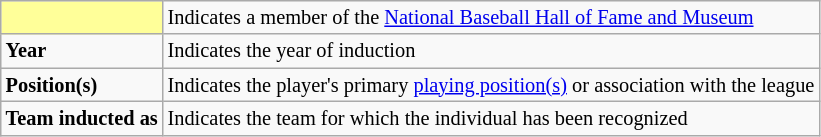<table class="wikitable" style="font-size:85%">
<tr>
<td bgcolor="#FFFF99"></td>
<td>Indicates a member of the <a href='#'>National Baseball Hall of Fame and Museum</a></td>
</tr>
<tr>
<td><strong>Year</strong></td>
<td>Indicates the year of induction</td>
</tr>
<tr>
<td><strong>Position(s)</strong></td>
<td>Indicates the player's primary <a href='#'>playing position(s)</a> or association with the league</td>
</tr>
<tr>
<td><strong>Team inducted as</strong></td>
<td>Indicates the team for which the individual has been recognized</td>
</tr>
</table>
